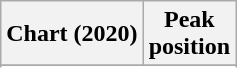<table class="wikitable sortable plainrowheaders" style="text-align:center">
<tr>
<th scope="col">Chart (2020)</th>
<th scope="col">Peak<br>position</th>
</tr>
<tr>
</tr>
<tr>
</tr>
<tr>
</tr>
</table>
